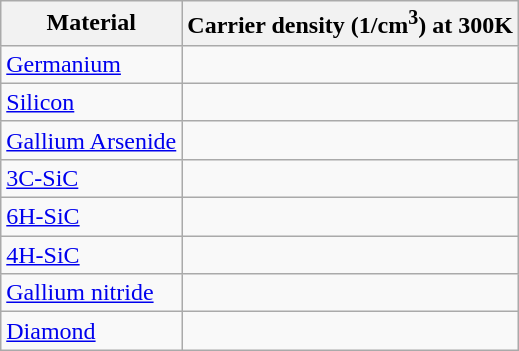<table class=wikitable>
<tr>
<th>Material</th>
<th>Carrier density (1/cm<sup>3</sup>) at 300K</th>
</tr>
<tr>
<td><a href='#'>Germanium</a></td>
<td></td>
</tr>
<tr>
<td><a href='#'>Silicon</a></td>
<td></td>
</tr>
<tr>
<td><a href='#'>Gallium Arsenide</a></td>
<td></td>
</tr>
<tr>
<td><a href='#'>3C-SiC</a></td>
<td></td>
</tr>
<tr>
<td><a href='#'>6H-SiC</a></td>
<td></td>
</tr>
<tr>
<td><a href='#'>4H-SiC</a></td>
<td></td>
</tr>
<tr>
<td><a href='#'>Gallium nitride</a></td>
<td></td>
</tr>
<tr>
<td><a href='#'>Diamond</a></td>
<td></td>
</tr>
</table>
